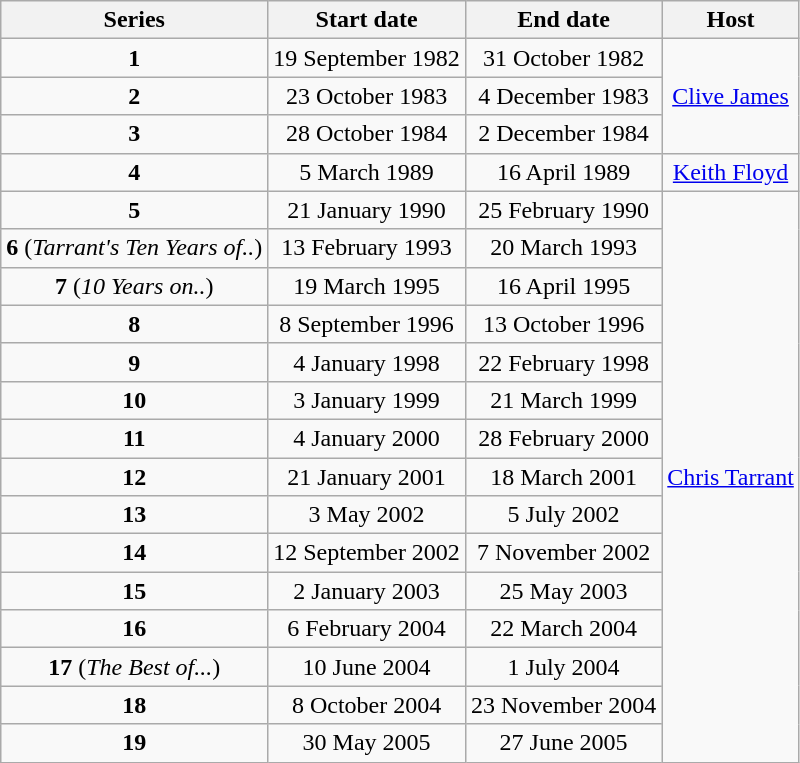<table class="wikitable" style="text-align:center;">
<tr>
<th>Series</th>
<th>Start date</th>
<th>End date</th>
<th>Host</th>
</tr>
<tr>
<td style="text-align:center;"><strong>1</strong></td>
<td>19 September 1982</td>
<td>31 October 1982</td>
<td rowspan=3><a href='#'>Clive James</a></td>
</tr>
<tr>
<td style="text-align:center;"><strong>2</strong></td>
<td>23 October 1983</td>
<td>4 December 1983</td>
</tr>
<tr>
<td style="text-align:center;"><strong>3</strong></td>
<td>28 October 1984</td>
<td>2 December 1984</td>
</tr>
<tr>
<td style="text-align:center;"><strong>4</strong></td>
<td>5 March 1989</td>
<td>16 April 1989</td>
<td><a href='#'>Keith Floyd</a></td>
</tr>
<tr>
<td style="text-align:center;"><strong>5</strong></td>
<td>21 January 1990</td>
<td>25 February 1990</td>
<td rowspan=15><a href='#'>Chris Tarrant</a></td>
</tr>
<tr>
<td style="text-align:center;"><strong>6</strong> (<em>Tarrant's Ten Years of..</em>)</td>
<td>13 February 1993</td>
<td>20 March 1993</td>
</tr>
<tr>
<td style="text-align:center;"><strong>7</strong> (<em>10 Years on..</em>)</td>
<td>19 March 1995</td>
<td>16 April 1995</td>
</tr>
<tr>
<td style="text-align:center;"><strong>8</strong></td>
<td>8 September 1996</td>
<td>13 October 1996</td>
</tr>
<tr>
<td style="text-align:center;"><strong>9</strong></td>
<td>4 January 1998</td>
<td>22 February 1998</td>
</tr>
<tr>
<td style="text-align:center;"><strong>10</strong></td>
<td>3 January 1999</td>
<td>21 March 1999</td>
</tr>
<tr>
<td style="text-align:center;"><strong>11</strong></td>
<td>4 January 2000</td>
<td>28 February 2000</td>
</tr>
<tr>
<td style="text-align:center;"><strong>12</strong></td>
<td>21 January 2001</td>
<td>18 March 2001</td>
</tr>
<tr>
<td style="text-align:center;"><strong>13</strong></td>
<td>3 May 2002</td>
<td>5 July 2002</td>
</tr>
<tr>
<td style="text-align:center;"><strong>14</strong></td>
<td>12 September 2002</td>
<td>7 November 2002</td>
</tr>
<tr>
<td style="text-align:center;"><strong>15</strong></td>
<td>2 January 2003</td>
<td>25 May 2003</td>
</tr>
<tr>
<td style="text-align:center;"><strong>16</strong></td>
<td>6 February 2004</td>
<td>22 March 2004</td>
</tr>
<tr>
<td style="text-align:center;"><strong>17</strong> (<em>The Best of...</em>)</td>
<td>10 June 2004</td>
<td>1 July 2004</td>
</tr>
<tr>
<td style="text-align:center;"><strong>18</strong></td>
<td>8 October 2004</td>
<td>23 November 2004</td>
</tr>
<tr>
<td style="text-align:center;"><strong>19</strong></td>
<td>30 May 2005</td>
<td>27 June 2005</td>
</tr>
</table>
